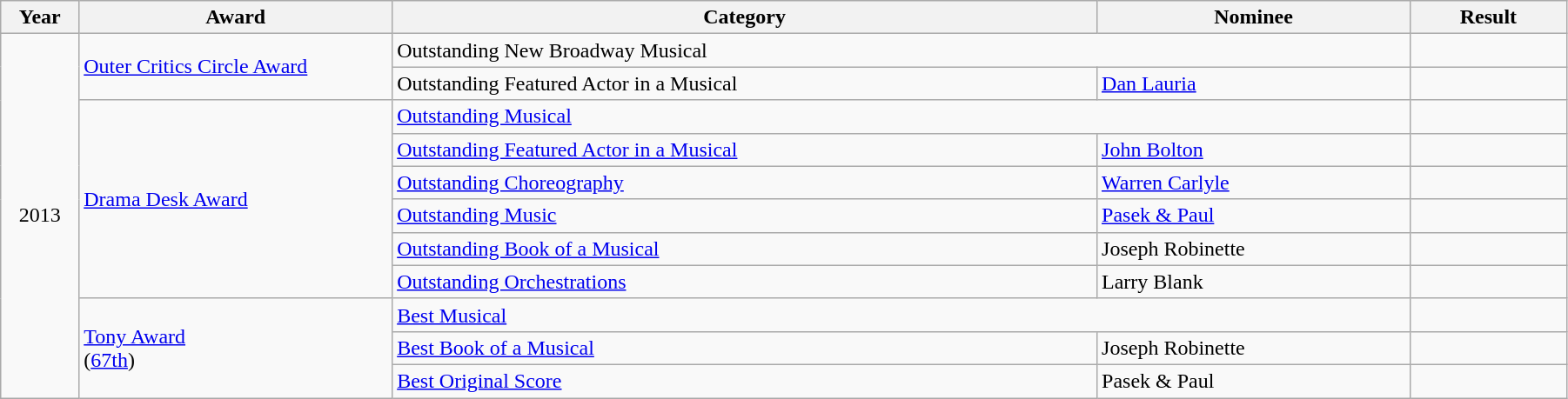<table class="wikitable" width="95%">
<tr>
<th width="5%">Year</th>
<th width="20%">Award</th>
<th width="45%">Category</th>
<th width="20%">Nominee</th>
<th width="10%">Result</th>
</tr>
<tr>
<td rowspan="11" align="center">2013</td>
<td rowspan="2"><a href='#'>Outer Critics Circle Award</a></td>
<td colspan="2">Outstanding New Broadway Musical</td>
<td></td>
</tr>
<tr>
<td>Outstanding Featured Actor in a Musical</td>
<td><a href='#'>Dan Lauria</a></td>
<td></td>
</tr>
<tr>
<td rowspan="6"><a href='#'>Drama Desk Award</a></td>
<td colspan="2"><a href='#'>Outstanding Musical</a></td>
<td></td>
</tr>
<tr>
<td><a href='#'>Outstanding Featured Actor in a Musical</a></td>
<td><a href='#'>John Bolton</a></td>
<td></td>
</tr>
<tr>
<td><a href='#'>Outstanding Choreography</a></td>
<td><a href='#'>Warren Carlyle</a></td>
<td></td>
</tr>
<tr>
<td><a href='#'>Outstanding Music</a></td>
<td><a href='#'>Pasek & Paul</a></td>
<td></td>
</tr>
<tr>
<td><a href='#'>Outstanding Book of a Musical</a></td>
<td>Joseph Robinette</td>
<td></td>
</tr>
<tr>
<td><a href='#'>Outstanding Orchestrations</a></td>
<td>Larry Blank</td>
<td></td>
</tr>
<tr>
<td rowspan="3"><a href='#'>Tony Award</a><br>(<a href='#'>67th</a>)</td>
<td colspan="2"><a href='#'>Best Musical</a></td>
<td></td>
</tr>
<tr>
<td><a href='#'>Best Book of a Musical</a></td>
<td>Joseph Robinette</td>
<td></td>
</tr>
<tr>
<td><a href='#'>Best Original Score</a></td>
<td>Pasek & Paul</td>
<td></td>
</tr>
</table>
